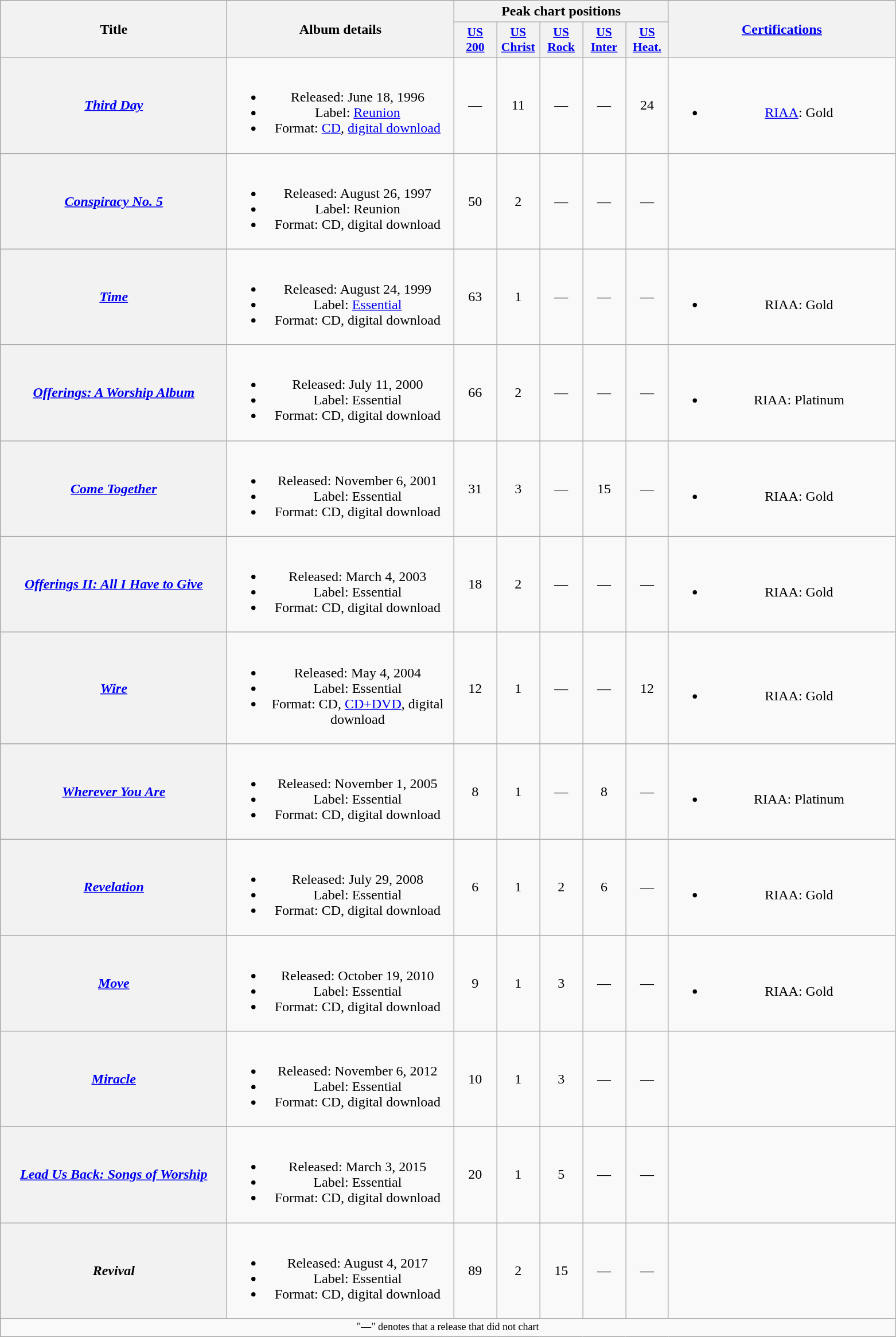<table class="wikitable plainrowheaders" style="text-align:center;">
<tr>
<th scope="col" rowspan="2" style="width:16em;">Title</th>
<th scope="col" rowspan="2" style="width:16em;">Album details</th>
<th scope="col" colspan="5">Peak chart positions</th>
<th scope="col" rowspan="2" style="width:16em;"><a href='#'>Certifications</a></th>
</tr>
<tr>
<th style="width:3em; font-size:90%"><a href='#'>US<br>200</a><br></th>
<th style="width:3em; font-size:90%"><a href='#'>US<br>Christ</a><br></th>
<th style="width:3em; font-size:90%"><a href='#'>US<br>Rock</a><br></th>
<th style="width:3em; font-size:90%"><a href='#'>US<br>Inter</a></th>
<th style="width:3em; font-size:90%"><a href='#'>US<br>Heat.</a></th>
</tr>
<tr>
<th scope="row"><em><a href='#'>Third Day</a></em></th>
<td><br><ul><li>Released: June 18, 1996</li><li>Label: <a href='#'>Reunion</a></li><li>Format: <a href='#'>CD</a>, <a href='#'>digital download</a></li></ul></td>
<td>—</td>
<td>11</td>
<td>—</td>
<td>—</td>
<td>24</td>
<td><br><ul><li><a href='#'>RIAA</a>: Gold</li></ul></td>
</tr>
<tr>
<th scope="row"><em><a href='#'>Conspiracy No. 5</a></em></th>
<td><br><ul><li>Released: August 26, 1997</li><li>Label: Reunion</li><li>Format: CD, digital download</li></ul></td>
<td>50</td>
<td>2</td>
<td>—</td>
<td>—</td>
<td>—</td>
<td></td>
</tr>
<tr>
<th scope="row"><em><a href='#'>Time</a></em></th>
<td><br><ul><li>Released: August 24, 1999</li><li>Label: <a href='#'>Essential</a></li><li>Format: CD, digital download</li></ul></td>
<td>63</td>
<td>1</td>
<td>—</td>
<td>—</td>
<td>—</td>
<td><br><ul><li>RIAA: Gold</li></ul></td>
</tr>
<tr>
<th scope="row"><em><a href='#'>Offerings: A Worship Album</a></em></th>
<td><br><ul><li>Released: July 11, 2000</li><li>Label: Essential</li><li>Format: CD, digital download</li></ul></td>
<td>66</td>
<td>2</td>
<td>—</td>
<td>—</td>
<td>—</td>
<td><br><ul><li>RIAA: Platinum</li></ul></td>
</tr>
<tr>
<th scope="row"><em><a href='#'>Come Together</a></em></th>
<td><br><ul><li>Released: November 6, 2001</li><li>Label: Essential</li><li>Format: CD, digital download</li></ul></td>
<td>31</td>
<td>3</td>
<td>—</td>
<td>15</td>
<td>—</td>
<td><br><ul><li>RIAA: Gold</li></ul></td>
</tr>
<tr>
<th scope="row"><em><a href='#'>Offerings II: All I Have to Give</a></em></th>
<td><br><ul><li>Released: March 4, 2003</li><li>Label: Essential</li><li>Format: CD, digital download</li></ul></td>
<td>18</td>
<td>2</td>
<td>—</td>
<td>—</td>
<td>—</td>
<td><br><ul><li>RIAA: Gold</li></ul></td>
</tr>
<tr>
<th scope="row"><em><a href='#'>Wire</a></em></th>
<td><br><ul><li>Released: May 4, 2004</li><li>Label: Essential</li><li>Format: CD, <a href='#'>CD+DVD</a>, digital download</li></ul></td>
<td>12</td>
<td>1</td>
<td>—</td>
<td>—</td>
<td>12</td>
<td><br><ul><li>RIAA: Gold</li></ul></td>
</tr>
<tr>
<th scope="row"><em><a href='#'>Wherever You Are</a></em></th>
<td><br><ul><li>Released: November 1, 2005</li><li>Label: Essential</li><li>Format: CD, digital download</li></ul></td>
<td>8</td>
<td>1</td>
<td>—</td>
<td>8</td>
<td>—</td>
<td><br><ul><li>RIAA: Platinum</li></ul></td>
</tr>
<tr>
<th scope="row"><em><a href='#'>Revelation</a></em></th>
<td><br><ul><li>Released: July 29, 2008</li><li>Label: Essential</li><li>Format: CD, digital download</li></ul></td>
<td>6</td>
<td>1</td>
<td>2</td>
<td>6</td>
<td>—</td>
<td><br><ul><li>RIAA: Gold</li></ul></td>
</tr>
<tr>
<th scope="row"><em><a href='#'>Move</a></em></th>
<td><br><ul><li>Released: October 19, 2010</li><li>Label: Essential</li><li>Format: CD, digital download</li></ul></td>
<td>9</td>
<td>1</td>
<td>3</td>
<td>—</td>
<td>—</td>
<td><br><ul><li>RIAA: Gold</li></ul></td>
</tr>
<tr>
<th scope="row"><em><a href='#'>Miracle</a></em></th>
<td><br><ul><li>Released: November 6, 2012</li><li>Label: Essential</li><li>Format: CD, digital download</li></ul></td>
<td>10</td>
<td>1</td>
<td>3</td>
<td>—</td>
<td>—</td>
<td></td>
</tr>
<tr>
<th scope="row"><em><a href='#'>Lead Us Back: Songs of Worship</a></em></th>
<td><br><ul><li>Released: March 3, 2015</li><li>Label: Essential</li><li>Format: CD, digital download</li></ul></td>
<td>20</td>
<td>1</td>
<td>5</td>
<td>—</td>
<td>—</td>
<td></td>
</tr>
<tr>
<th scope="row"><em>Revival</em></th>
<td><br><ul><li>Released: August 4, 2017</li><li>Label: Essential</li><li>Format: CD, digital download</li></ul></td>
<td>89</td>
<td>2</td>
<td>15</td>
<td>—</td>
<td>—</td>
<td></td>
</tr>
<tr>
<td colspan="8" style="font-size:9pt">"—" denotes that a release that did not chart</td>
</tr>
</table>
